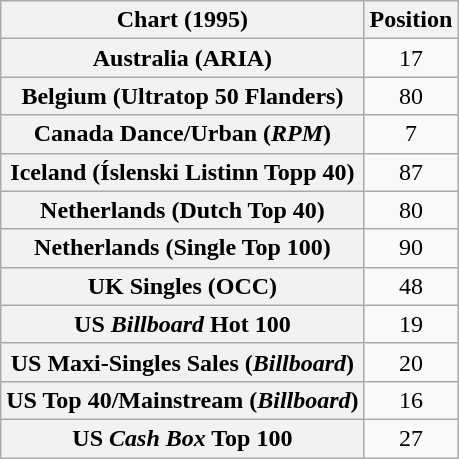<table class="wikitable sortable plainrowheaders" style="text-align:center">
<tr>
<th>Chart (1995)</th>
<th>Position</th>
</tr>
<tr>
<th scope="row">Australia (ARIA)</th>
<td>17</td>
</tr>
<tr>
<th scope="row">Belgium (Ultratop 50 Flanders)</th>
<td>80</td>
</tr>
<tr>
<th scope="row">Canada Dance/Urban (<em>RPM</em>)</th>
<td>7</td>
</tr>
<tr>
<th scope="row">Iceland (Íslenski Listinn Topp 40)</th>
<td>87</td>
</tr>
<tr>
<th scope="row">Netherlands (Dutch Top 40)</th>
<td>80</td>
</tr>
<tr>
<th scope="row">Netherlands (Single Top 100)</th>
<td>90</td>
</tr>
<tr>
<th scope="row">UK Singles (OCC)</th>
<td>48</td>
</tr>
<tr>
<th scope="row">US <em>Billboard</em> Hot 100</th>
<td>19</td>
</tr>
<tr>
<th scope="row">US Maxi-Singles Sales (<em>Billboard</em>)</th>
<td>20</td>
</tr>
<tr>
<th scope="row">US Top 40/Mainstream (<em>Billboard</em>)</th>
<td>16</td>
</tr>
<tr>
<th scope="row">US <em>Cash Box</em> Top 100</th>
<td>27</td>
</tr>
</table>
